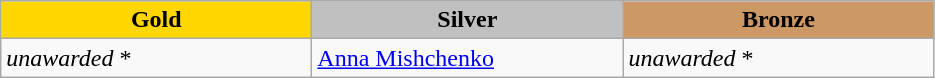<table class="wikitable" style="text-align:left">
<tr align="center">
<td width=200 bgcolor=gold><strong>Gold</strong></td>
<td width=200 bgcolor=silver><strong>Silver</strong></td>
<td width=200 bgcolor=CC9966><strong>Bronze</strong></td>
</tr>
<tr>
<td><em>unawarded</em> *</td>
<td><a href='#'>Anna Mishchenko</a><br><em></em></td>
<td><em>unawarded</em> *</td>
</tr>
</table>
